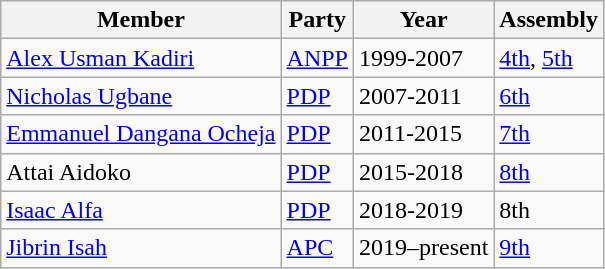<table class="wikitable">
<tr>
<th>Member</th>
<th>Party</th>
<th>Year</th>
<th>Assembly</th>
</tr>
<tr>
<td><a href='#'>Alex Usman Kadiri</a></td>
<td><a href='#'>ANPP</a></td>
<td>1999-2007</td>
<td><a href='#'>4th</a>, <a href='#'>5th</a></td>
</tr>
<tr>
<td><a href='#'>Nicholas Ugbane</a></td>
<td><a href='#'>PDP</a></td>
<td>2007-2011</td>
<td><a href='#'>6th</a></td>
</tr>
<tr>
<td><a href='#'>Emmanuel Dangana Ocheja</a></td>
<td><a href='#'>PDP</a></td>
<td>2011-2015</td>
<td><a href='#'>7th</a></td>
</tr>
<tr>
<td>Attai Aidoko</td>
<td><a href='#'>PDP</a></td>
<td>2015-2018</td>
<td><a href='#'>8th</a></td>
</tr>
<tr>
<td><a href='#'>Isaac Alfa</a></td>
<td><a href='#'>PDP</a></td>
<td>2018-2019</td>
<td>8th</td>
</tr>
<tr>
<td><a href='#'>Jibrin Isah</a></td>
<td><a href='#'>APC</a></td>
<td>2019–present</td>
<td><a href='#'>9th</a></td>
</tr>
</table>
